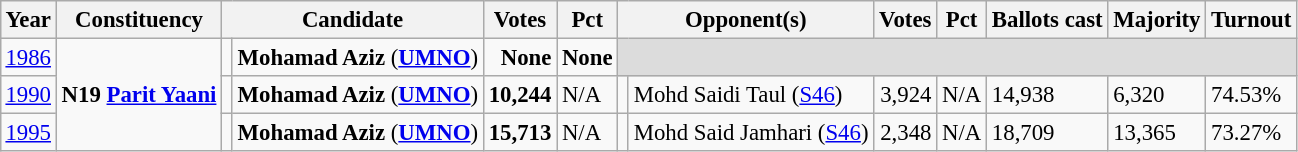<table class="wikitable" style="margin:0.5em ; font-size:95%">
<tr>
<th>Year</th>
<th>Constituency</th>
<th colspan=2>Candidate</th>
<th>Votes</th>
<th>Pct</th>
<th colspan=2>Opponent(s)</th>
<th>Votes</th>
<th>Pct</th>
<th>Ballots cast</th>
<th>Majority</th>
<th>Turnout</th>
</tr>
<tr>
<td><a href='#'>1986</a></td>
<td rowspan=3><strong>N19 <a href='#'>Parit Yaani</a></strong></td>
<td></td>
<td><strong>Mohamad Aziz</strong> (<a href='#'><strong>UMNO</strong></a>)</td>
<td align="right"><strong>None</strong></td>
<td><strong>None</strong></td>
<td colspan="7" bgcolor="dcdcdc"></td>
</tr>
<tr>
<td><a href='#'>1990</a></td>
<td></td>
<td><strong>Mohamad Aziz</strong> (<a href='#'><strong>UMNO</strong></a>)</td>
<td align="right"><strong>10,244</strong></td>
<td>N/A</td>
<td></td>
<td>Mohd Saidi Taul (<a href='#'>S46</a>)</td>
<td align="right">3,924</td>
<td>N/A</td>
<td>14,938</td>
<td>6,320</td>
<td>74.53%</td>
</tr>
<tr>
<td><a href='#'>1995</a></td>
<td></td>
<td><strong>Mohamad Aziz</strong> (<a href='#'><strong>UMNO</strong></a>)</td>
<td align="right"><strong>15,713</strong></td>
<td>N/A</td>
<td></td>
<td>Mohd Said Jamhari (<a href='#'>S46</a>)</td>
<td align="right">2,348</td>
<td>N/A</td>
<td>18,709</td>
<td>13,365</td>
<td>73.27%</td>
</tr>
</table>
